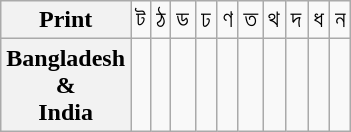<table class="wikitable Unicode" style="text-align:center;">
<tr>
<th>Print</th>
<td>ট</td>
<td>ঠ</td>
<td>ড</td>
<td>ঢ</td>
<td>ণ</td>
<td>ত</td>
<td>থ</td>
<td>দ</td>
<td>ধ</td>
<td>ন</td>
</tr>
<tr>
<th>Bangladesh<br>&<br>India</th>
<td></td>
<td></td>
<td></td>
<td></td>
<td></td>
<td></td>
<td></td>
<td></td>
<td></td>
<td></td>
</tr>
</table>
